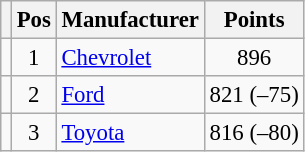<table class="wikitable" style="font-size: 95%;">
<tr>
<th></th>
<th>Pos</th>
<th>Manufacturer</th>
<th>Points</th>
</tr>
<tr>
<td align="left"></td>
<td style="text-align:center;">1</td>
<td><a href='#'>Chevrolet</a></td>
<td style="text-align:center;">896</td>
</tr>
<tr>
<td align="left"></td>
<td style="text-align:center;">2</td>
<td><a href='#'>Ford</a></td>
<td style="text-align:center;">821 (–75)</td>
</tr>
<tr>
<td align="left"></td>
<td style="text-align:center;">3</td>
<td><a href='#'>Toyota</a></td>
<td style="text-align:center;">816 (–80)</td>
</tr>
</table>
